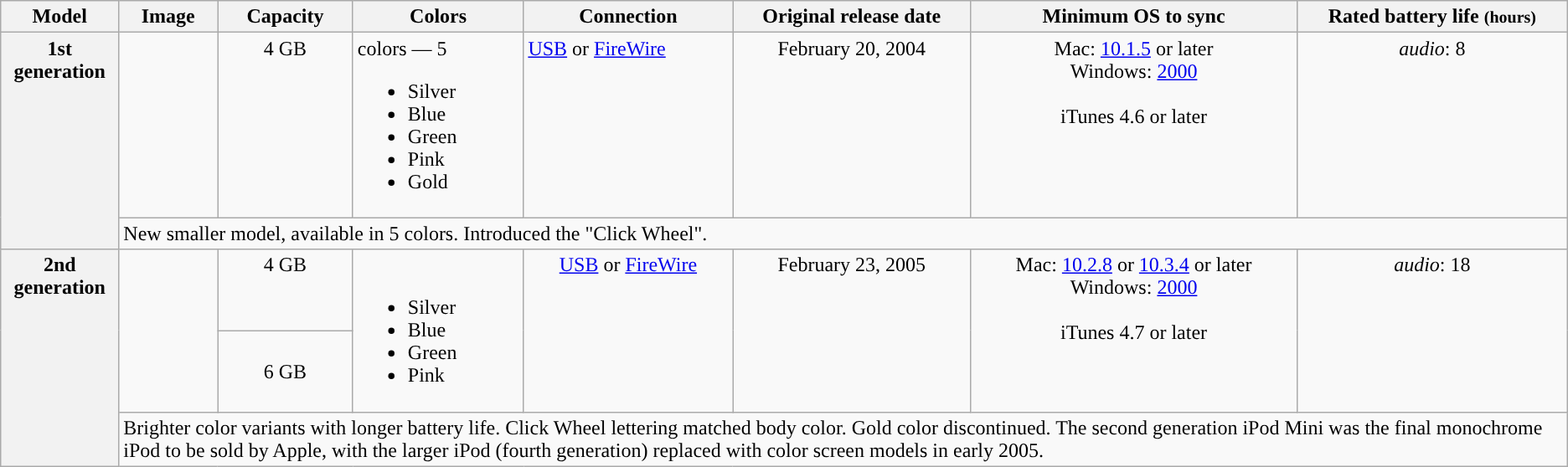<table class="wikitable"new ecoca click wheel?>
<tr>
<th>Model</th>
<th>Image</th>
<th>Capacity</th>
<th>Colors</th>
<th>Connection</th>
<th>Original release date</th>
<th>Minimum OS to sync</th>
<th>Rated battery life <small>(hours)</small></th>
</tr>
<tr valign="top">
<th rowspan="2">1st generation</th>
<td rowspan="1;" style="text-align:center;"></td>
<td style="text-align:center">4 GB</td>
<td>colors — 5<br><ul><li>Silver</li><li>Blue</li><li>Green</li><li>Pink</li><li>Gold</li></ul></td>
<td><a href='#'>USB</a> or <a href='#'>FireWire</a></td>
<td style="text-align:center;">February 20, 2004</td>
<td style="text-align:center;">Mac: <a href='#'>10.1.5</a> or later<br>Windows: <a href='#'>2000</a><br><br>iTunes 4.6 or later</td>
<td style="text-align:center;"><em>audio</em>: 8</td>
</tr>
<tr>
<td colspan="7">New smaller model, available in 5 colors. Introduced the "Click Wheel".</td>
</tr>
<tr valign="top">
<th rowspan="3">2nd generation</th>
<td rowspan="2;" style="text-align:center;"></td>
<td style="text-align:center;">4 GB</td>
<td rowspan=2><br><ul><li>Silver</li><li>Blue</li><li>Green</li><li>Pink</li></ul></td>
<td rowspan=2 style="text-align:center;"><a href='#'>USB</a> or <a href='#'>FireWire</a></td>
<td rowspan=2 style="text-align:center;">February 23, 2005</td>
<td rowspan=2 style="text-align:center;">Mac: <a href='#'>10.2.8</a> or <a href='#'>10.3.4</a> or later<br>Windows: <a href='#'>2000</a><br><br>iTunes 4.7 or later</td>
<td rowspan=2 align=center><em>audio</em>: 18</td>
</tr>
<tr>
<td align=center>6 GB</td>
</tr>
<tr>
<td colspan="7">Brighter color variants with longer battery life. Click Wheel lettering matched body color. Gold color discontinued. The second generation iPod Mini was the final monochrome iPod to be sold by Apple, with the larger iPod (fourth generation) replaced with color screen models in early 2005.</td>
</tr>
</table>
